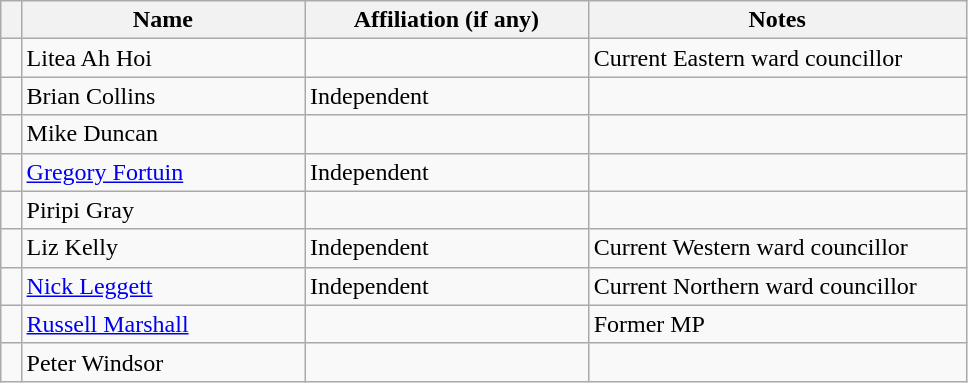<table class="wikitable" width="51%">
<tr>
<th width="1%"></th>
<th width="15%">Name</th>
<th width="15%">Affiliation (if any)</th>
<th width="20%">Notes</th>
</tr>
<tr>
<td></td>
<td>Litea Ah Hoi</td>
<td></td>
<td>Current Eastern ward councillor</td>
</tr>
<tr>
<td bgcolor=></td>
<td>Brian Collins</td>
<td>Independent</td>
<td></td>
</tr>
<tr>
<td></td>
<td>Mike Duncan</td>
<td></td>
<td></td>
</tr>
<tr>
<td bgcolor=></td>
<td><a href='#'>Gregory Fortuin</a></td>
<td>Independent</td>
<td></td>
</tr>
<tr>
<td></td>
<td>Piripi Gray</td>
<td></td>
<td></td>
</tr>
<tr>
<td bgcolor=></td>
<td>Liz Kelly</td>
<td>Independent</td>
<td>Current Western ward councillor</td>
</tr>
<tr>
<td bgcolor=></td>
<td><a href='#'>Nick Leggett</a></td>
<td>Independent</td>
<td>Current Northern ward councillor</td>
</tr>
<tr>
<td></td>
<td><a href='#'>Russell Marshall</a></td>
<td></td>
<td>Former MP</td>
</tr>
<tr>
<td></td>
<td>Peter Windsor</td>
<td></td>
<td></td>
</tr>
</table>
